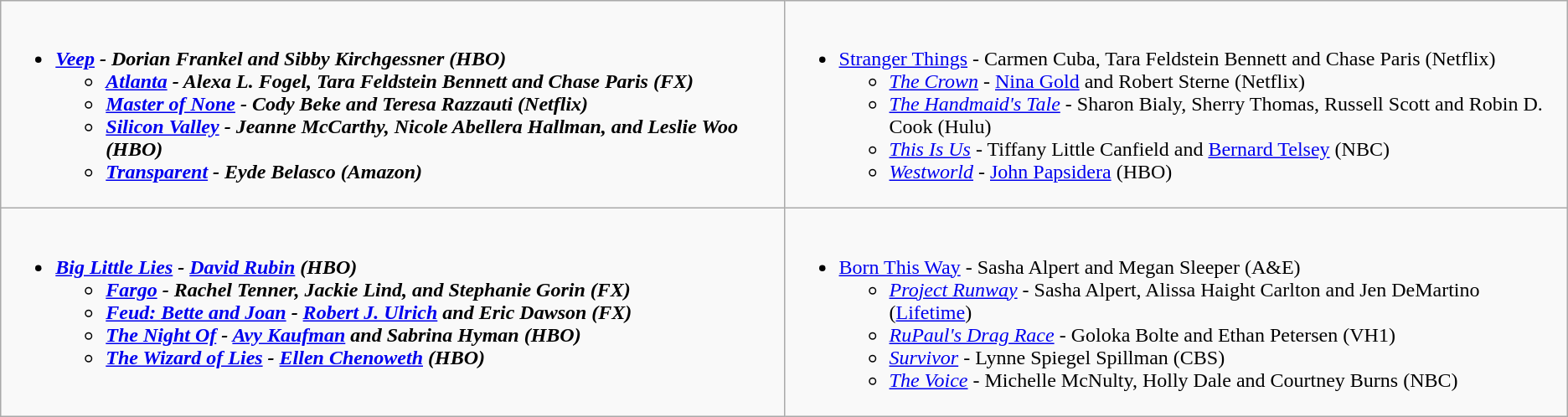<table class="wikitable">
<tr>
<td style="vertical-align:top;" width="50%"><br><ul><li><strong><em><a href='#'>Veep</a><em> - Dorian Frankel and Sibby Kirchgessner (HBO)<strong><ul><li></em><a href='#'>Atlanta</a><em> - Alexa L. Fogel, Tara Feldstein Bennett and Chase Paris (FX)</li><li></em><a href='#'>Master of None</a><em> - Cody Beke and Teresa Razzauti (Netflix)</li><li></em><a href='#'>Silicon Valley</a><em> - Jeanne McCarthy, Nicole Abellera Hallman, and Leslie Woo (HBO)</li><li></em><a href='#'>Transparent</a><em> - Eyde Belasco (Amazon)</li></ul></li></ul></td>
<td style="vertical-align:top;" width="50%"><br><ul><li></em></strong><a href='#'>Stranger Things</a></em> - Carmen Cuba, Tara Feldstein Bennett and Chase Paris (Netflix)</strong><ul><li><em><a href='#'>The Crown</a></em> - <a href='#'>Nina Gold</a> and Robert Sterne (Netflix)</li><li><em><a href='#'>The Handmaid's Tale</a></em> - Sharon Bialy, Sherry Thomas, Russell Scott and Robin D. Cook (Hulu)</li><li><em><a href='#'>This Is Us</a></em> - Tiffany Little Canfield and <a href='#'>Bernard Telsey</a> (NBC)</li><li><em><a href='#'>Westworld</a></em> - <a href='#'>John Papsidera</a> (HBO)</li></ul></li></ul></td>
</tr>
<tr>
<td style="vertical-align:top;" width="50%"><br><ul><li><strong><em><a href='#'>Big Little Lies</a><em> - <a href='#'>David Rubin</a> (HBO)<strong><ul><li></em><a href='#'>Fargo</a><em> - Rachel Tenner, Jackie Lind, and Stephanie Gorin (FX)</li><li></em><a href='#'>Feud: Bette and Joan</a><em> - <a href='#'>Robert J. Ulrich</a> and Eric Dawson (FX)</li><li></em><a href='#'>The Night Of</a><em> - <a href='#'>Avy Kaufman</a> and Sabrina Hyman (HBO)</li><li></em><a href='#'>The Wizard of Lies</a><em> -  <a href='#'>Ellen Chenoweth</a> (HBO)</li></ul></li></ul></td>
<td style="vertical-align:top;" width="50%"><br><ul><li></em></strong><a href='#'>Born This Way</a></em> - Sasha Alpert and Megan Sleeper (A&E)</strong><ul><li><em><a href='#'>Project Runway</a></em> - Sasha Alpert, Alissa Haight Carlton and Jen DeMartino (<a href='#'>Lifetime</a>)</li><li><em><a href='#'>RuPaul's Drag Race</a></em> - Goloka Bolte and Ethan Petersen (VH1)</li><li><em><a href='#'>Survivor</a></em> -  Lynne Spiegel Spillman (CBS)</li><li><em><a href='#'>The Voice</a></em> - Michelle McNulty, Holly Dale and Courtney Burns (NBC)</li></ul></li></ul></td>
</tr>
</table>
